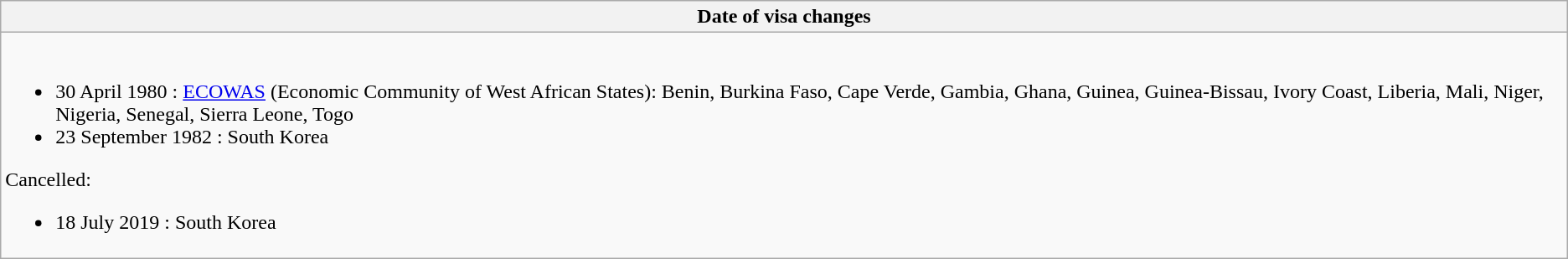<table class="wikitable collapsible collapsed">
<tr>
<th style="width:100%;";">Date of visa changes</th>
</tr>
<tr>
<td><br><ul><li>30 April 1980 : <a href='#'>ECOWAS</a> (Economic Community of West African States): Benin, Burkina Faso, Cape Verde, Gambia, Ghana, Guinea, Guinea-Bissau, Ivory Coast, Liberia, Mali, Niger, Nigeria, Senegal, Sierra Leone, Togo</li><li>23 September 1982 : South Korea</li></ul>Cancelled:<ul><li>18 July 2019 : South Korea</li></ul></td>
</tr>
</table>
